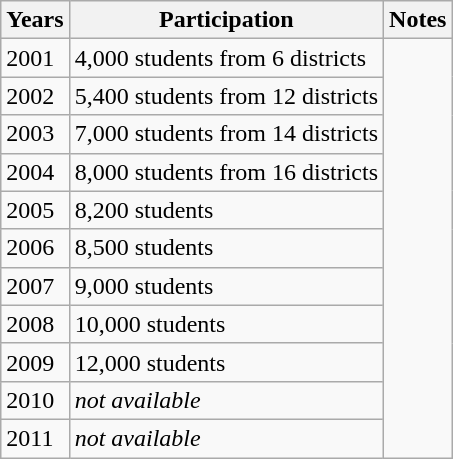<table class="wikitable">
<tr>
<th>Years</th>
<th>Participation</th>
<th>Notes</th>
</tr>
<tr>
<td>2001</td>
<td>4,000 students from 6 districts</td>
<td rowspan=11></td>
</tr>
<tr>
<td>2002</td>
<td>5,400 students from 12 districts</td>
</tr>
<tr>
<td>2003</td>
<td>7,000 students from 14 districts</td>
</tr>
<tr>
<td>2004</td>
<td>8,000 students from 16 districts</td>
</tr>
<tr>
<td>2005</td>
<td>8,200 students</td>
</tr>
<tr>
<td>2006</td>
<td>8,500 students</td>
</tr>
<tr>
<td>2007</td>
<td>9,000 students</td>
</tr>
<tr>
<td>2008</td>
<td>10,000 students</td>
</tr>
<tr>
<td>2009</td>
<td>12,000 students</td>
</tr>
<tr>
<td>2010</td>
<td><em>not available</em></td>
</tr>
<tr>
<td>2011</td>
<td><em>not available</em></td>
</tr>
</table>
